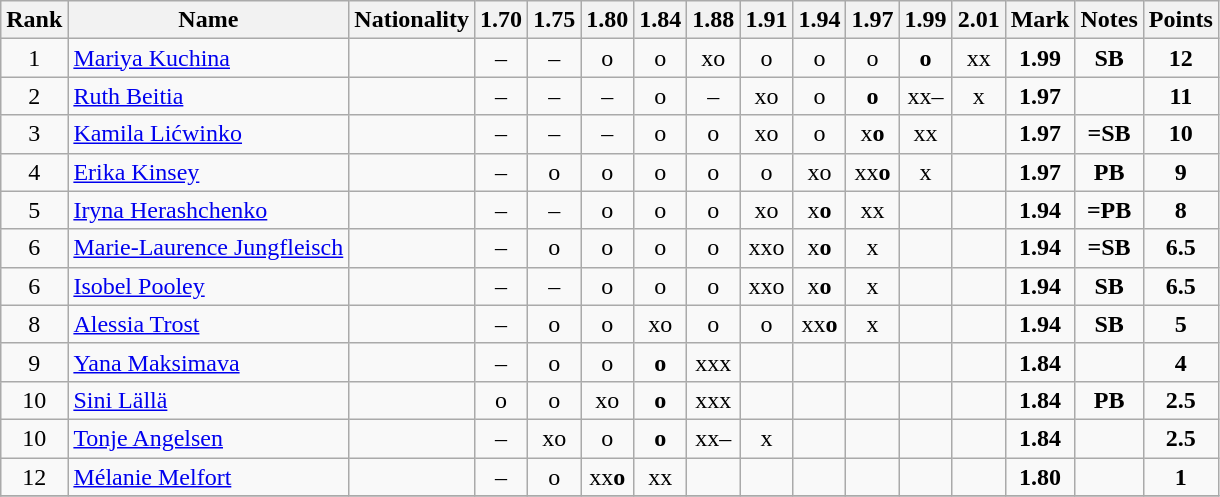<table class="wikitable sortable" style="text-align:center">
<tr>
<th>Rank</th>
<th>Name</th>
<th>Nationality</th>
<th>1.70</th>
<th>1.75</th>
<th>1.80</th>
<th>1.84</th>
<th>1.88</th>
<th>1.91</th>
<th>1.94</th>
<th>1.97</th>
<th>1.99</th>
<th>2.01</th>
<th>Mark</th>
<th>Notes</th>
<th>Points</th>
</tr>
<tr>
<td>1</td>
<td align=left><a href='#'>Mariya Kuchina</a></td>
<td align=left></td>
<td>–</td>
<td>–</td>
<td>o</td>
<td>o</td>
<td>xo</td>
<td>o</td>
<td>o</td>
<td>o</td>
<td><strong>o </strong></td>
<td>xx</td>
<td><strong>1.99</strong></td>
<td><strong>SB </strong></td>
<td><strong>12</strong></td>
</tr>
<tr>
<td>2</td>
<td align=left><a href='#'>Ruth Beitia</a></td>
<td align=left></td>
<td>–</td>
<td>–</td>
<td>–</td>
<td>o</td>
<td>–</td>
<td>xo</td>
<td>o</td>
<td><strong>o </strong></td>
<td>xx–</td>
<td>x</td>
<td><strong>1.97</strong></td>
<td></td>
<td><strong>11</strong></td>
</tr>
<tr>
<td>3</td>
<td align=left><a href='#'>Kamila Lićwinko</a></td>
<td align=left></td>
<td>–</td>
<td>–</td>
<td>–</td>
<td>o</td>
<td>o</td>
<td>xo</td>
<td>o</td>
<td>x<strong>o</strong></td>
<td>xx</td>
<td></td>
<td><strong>1.97</strong></td>
<td><strong>=SB</strong></td>
<td><strong>10</strong></td>
</tr>
<tr>
<td>4</td>
<td align=left><a href='#'>Erika Kinsey</a></td>
<td align=left></td>
<td>–</td>
<td>o</td>
<td>o</td>
<td>o</td>
<td>o</td>
<td>o</td>
<td>xo</td>
<td>xx<strong>o</strong></td>
<td>x</td>
<td></td>
<td><strong>1.97</strong></td>
<td><strong>PB</strong></td>
<td><strong>9</strong></td>
</tr>
<tr>
<td>5</td>
<td align=left><a href='#'>Iryna Herashchenko</a></td>
<td align=left></td>
<td>–</td>
<td>–</td>
<td>o</td>
<td>o</td>
<td>o</td>
<td>xo</td>
<td>x<strong>o </strong></td>
<td>xx</td>
<td></td>
<td></td>
<td><strong>1.94</strong></td>
<td><strong>=PB</strong></td>
<td><strong>8</strong></td>
</tr>
<tr>
<td>6</td>
<td align=left><a href='#'>Marie-Laurence Jungfleisch</a></td>
<td align=left></td>
<td>–</td>
<td>o</td>
<td>o</td>
<td>o</td>
<td>o</td>
<td>xxo</td>
<td>x<strong>o</strong></td>
<td>x</td>
<td></td>
<td></td>
<td><strong>1.94</strong></td>
<td><strong>=SB</strong></td>
<td><strong>6.5</strong></td>
</tr>
<tr>
<td>6</td>
<td align=left><a href='#'>Isobel Pooley</a></td>
<td align=left></td>
<td>–</td>
<td>–</td>
<td>o</td>
<td>o</td>
<td>o</td>
<td>xxo</td>
<td>x<strong>o</strong></td>
<td>x</td>
<td></td>
<td></td>
<td><strong>1.94</strong></td>
<td><strong>SB </strong></td>
<td><strong>6.5</strong></td>
</tr>
<tr>
<td>8</td>
<td align=left><a href='#'>Alessia Trost</a></td>
<td align=left></td>
<td>–</td>
<td>o</td>
<td>o</td>
<td>xo</td>
<td>o</td>
<td>o</td>
<td>xx<strong>o</strong></td>
<td>x</td>
<td></td>
<td></td>
<td><strong>1.94</strong></td>
<td><strong>SB </strong></td>
<td><strong>5</strong></td>
</tr>
<tr>
<td>9</td>
<td align=left><a href='#'>Yana Maksimava</a></td>
<td align=left></td>
<td>–</td>
<td>o</td>
<td>o</td>
<td><strong>o </strong></td>
<td>xxx</td>
<td></td>
<td></td>
<td></td>
<td></td>
<td></td>
<td><strong>1.84</strong></td>
<td></td>
<td><strong>4</strong></td>
</tr>
<tr>
<td>10</td>
<td align=left><a href='#'>Sini Lällä</a></td>
<td align=left></td>
<td>o</td>
<td>o</td>
<td>xo</td>
<td><strong>o </strong></td>
<td>xxx</td>
<td></td>
<td></td>
<td></td>
<td></td>
<td></td>
<td><strong>1.84</strong></td>
<td><strong>PB </strong></td>
<td><strong>2.5</strong></td>
</tr>
<tr>
<td>10</td>
<td align=left><a href='#'>Tonje Angelsen</a></td>
<td align=left></td>
<td>–</td>
<td>xo</td>
<td>o</td>
<td><strong>o </strong></td>
<td>xx–</td>
<td>x</td>
<td></td>
<td></td>
<td></td>
<td></td>
<td><strong>1.84</strong></td>
<td></td>
<td><strong>2.5</strong></td>
</tr>
<tr>
<td>12</td>
<td align=left><a href='#'>Mélanie Melfort</a></td>
<td align=left></td>
<td>–</td>
<td>o</td>
<td>xx<strong>o</strong></td>
<td>xx</td>
<td></td>
<td></td>
<td></td>
<td></td>
<td></td>
<td></td>
<td><strong>1.80</strong></td>
<td></td>
<td><strong>1</strong></td>
</tr>
<tr>
</tr>
</table>
